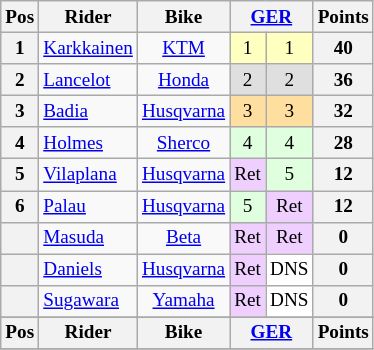<table class="wikitable" style="font-size: 80%; text-align:center">
<tr valign="top">
<th valign="middle">Pos</th>
<th valign="middle">Rider</th>
<th valign="middle">Bike</th>
<th colspan=2><a href='#'>GER</a><br></th>
<th valign="middle">Points</th>
</tr>
<tr>
<th>1</th>
<td align=left> <a href='#'>Karkkainen</a></td>
<td><a href='#'>KTM</a></td>
<td style="background:#ffffbf;">1</td>
<td style="background:#ffffbf;">1</td>
<th>40</th>
</tr>
<tr>
<th>2</th>
<td align=left> <a href='#'>Lancelot</a></td>
<td><a href='#'>Honda</a></td>
<td style="background:#dfdfdf;">2</td>
<td style="background:#dfdfdf;">2</td>
<th>36</th>
</tr>
<tr>
<th>3</th>
<td align=left> <a href='#'>Badia</a></td>
<td><a href='#'>Husqvarna</a></td>
<td style="background:#ffdf9f;">3</td>
<td style="background:#ffdf9f;">3</td>
<th>32</th>
</tr>
<tr>
<th>4</th>
<td align=left> <a href='#'>Holmes</a></td>
<td><a href='#'>Sherco</a></td>
<td style="background:#dfffdf;">4</td>
<td style="background:#dfffdf;">4</td>
<th>28</th>
</tr>
<tr>
<th>5</th>
<td align=left> <a href='#'>Vilaplana</a></td>
<td><a href='#'>Husqvarna</a></td>
<td style="background:#efcfff;">Ret</td>
<td style="background:#dfffdf;">5</td>
<th>12</th>
</tr>
<tr>
<th>6</th>
<td align=left> <a href='#'>Palau</a></td>
<td><a href='#'>Husqvarna</a></td>
<td style="background:#dfffdf;">5</td>
<td style="background:#efcfff;">Ret</td>
<th>12</th>
</tr>
<tr>
<th></th>
<td align=left> <a href='#'>Masuda</a></td>
<td><a href='#'>Beta</a></td>
<td style="background:#efcfff;">Ret</td>
<td style="background:#efcfff;">Ret</td>
<th>0</th>
</tr>
<tr>
<th></th>
<td align=left> <a href='#'>Daniels</a></td>
<td><a href='#'>Husqvarna</a></td>
<td style="background:#efcfff;">Ret</td>
<td style="background:#ffffff;">DNS</td>
<th>0</th>
</tr>
<tr>
<th></th>
<td align=left> <a href='#'>Sugawara</a></td>
<td><a href='#'>Yamaha</a></td>
<td style="background:#efcfff;">Ret</td>
<td style="background:#ffffff;">DNS</td>
<th>0</th>
</tr>
<tr>
</tr>
<tr valign="top">
<th valign="middle">Pos</th>
<th valign="middle">Rider</th>
<th valign="middle">Bike</th>
<th colspan=2><a href='#'>GER</a><br></th>
<th valign="middle">Points</th>
</tr>
<tr>
</tr>
</table>
